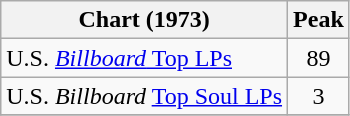<table class="wikitable">
<tr>
<th>Chart (1973)</th>
<th>Peak<br></th>
</tr>
<tr>
<td>U.S. <a href='#'><em>Billboard</em> Top LPs</a></td>
<td align="center">89</td>
</tr>
<tr>
<td>U.S. <em>Billboard</em> <a href='#'>Top Soul LPs</a></td>
<td align="center">3</td>
</tr>
<tr>
</tr>
</table>
